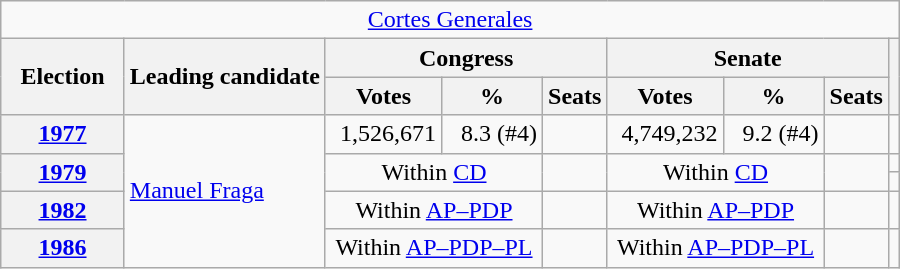<table class="wikitable" style="text-align:right;">
<tr>
<td colspan="9" align="center"><a href='#'>Cortes Generales</a></td>
</tr>
<tr>
<th rowspan="2" style="width:75px;">Election</th>
<th rowspan="2">Leading candidate</th>
<th colspan="3">Congress</th>
<th colspan="3">Senate</th>
<th rowspan="2"></th>
</tr>
<tr>
<th style="width:70px;">Votes</th>
<th style="width:60px;">%</th>
<th>Seats</th>
<th style="width:70px;">Votes</th>
<th style="width:60px;">%</th>
<th>Seats</th>
</tr>
<tr>
<th><a href='#'>1977</a></th>
<td rowspan="5" style="text-align:left;"><a href='#'>Manuel Fraga</a></td>
<td>1,526,671</td>
<td>8.3 (#4)</td>
<td></td>
<td>4,749,232</td>
<td>9.2 (#4)</td>
<td></td>
<td></td>
</tr>
<tr>
<th rowspan="2"><a href='#'>1979</a></th>
<td rowspan="2" colspan="2" style="text-align:center;">Within <a href='#'>CD</a></td>
<td rowspan="2"></td>
<td rowspan="2" colspan="2" style="text-align:center;">Within <a href='#'>CD</a></td>
<td rowspan="2"></td>
<td></td>
</tr>
<tr>
<td></td>
</tr>
<tr>
<th><a href='#'>1982</a></th>
<td colspan="2" style="text-align:center;">Within <a href='#'>AP–PDP</a></td>
<td></td>
<td colspan="2" style="text-align:center;">Within <a href='#'>AP–PDP</a></td>
<td></td>
<td></td>
</tr>
<tr>
<th><a href='#'>1986</a></th>
<td colspan="2" style="text-align:center;">Within <a href='#'>AP–PDP–PL</a></td>
<td></td>
<td colspan="2" style="text-align:center;">Within <a href='#'>AP–PDP–PL</a></td>
<td></td>
<td></td>
</tr>
</table>
